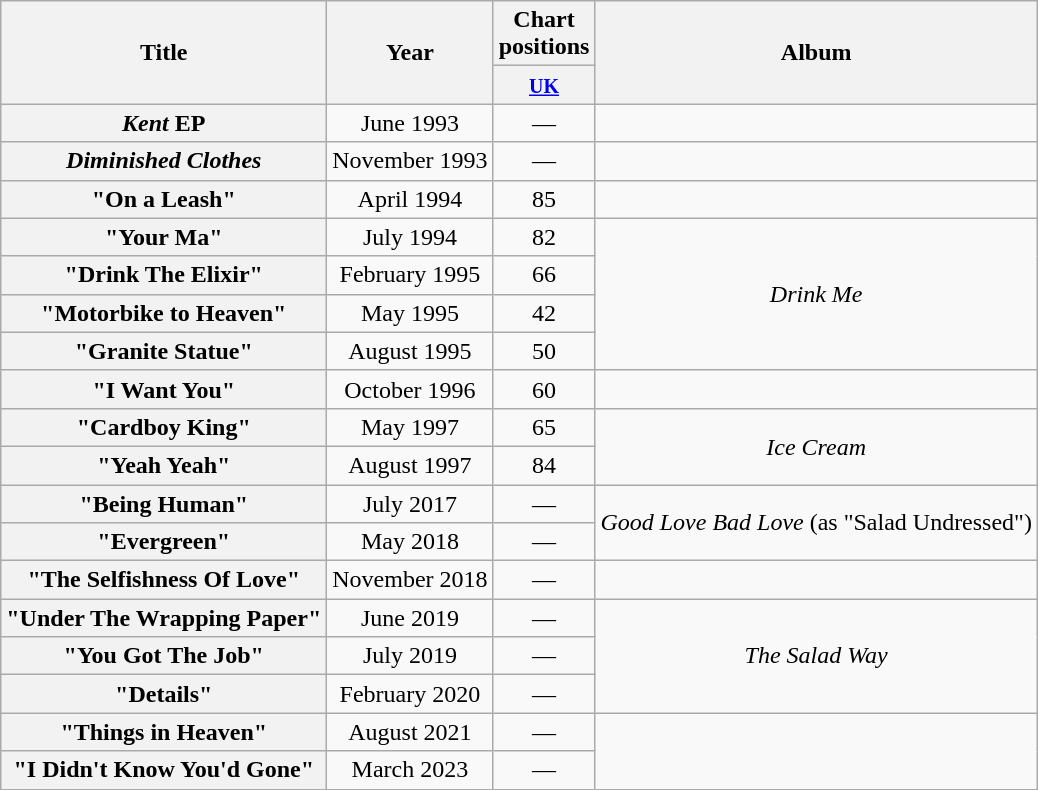<table class="wikitable plainrowheaders" style="text-align:center;">
<tr>
<th rowspan="2">Title</th>
<th rowspan="2">Year</th>
<th colspan="1">Chart positions</th>
<th rowspan="2">Album</th>
</tr>
<tr>
<th width="35"><small><a href='#'>UK</a></small></th>
</tr>
<tr>
<th scope="row"><em>Kent</em> EP</th>
<td>June 1993</td>
<td align="center">—</td>
<td></td>
</tr>
<tr>
<th scope="row"><em>Diminished Clothes</em></th>
<td>November 1993</td>
<td align="center">—</td>
<td></td>
</tr>
<tr>
<th scope="row">"On a Leash"</th>
<td>April 1994</td>
<td align="center">85</td>
<td></td>
</tr>
<tr>
<th scope="row">"Your Ma"</th>
<td>July 1994</td>
<td align="center">82</td>
<td rowspan="4"><em>Drink Me</em></td>
</tr>
<tr>
<th scope="row">"Drink The Elixir"</th>
<td>February 1995</td>
<td align="center">66</td>
</tr>
<tr>
<th scope="row">"Motorbike to Heaven"</th>
<td>May 1995</td>
<td align="center">42</td>
</tr>
<tr>
<th scope="row">"Granite Statue"</th>
<td>August 1995</td>
<td align="center">50</td>
</tr>
<tr>
<th scope="row">"I Want You"</th>
<td>October 1996</td>
<td align="center">60</td>
<td></td>
</tr>
<tr>
<th scope="row">"Cardboy King"</th>
<td>May 1997</td>
<td align="center">65</td>
<td rowspan="2"><em>Ice Cream</em></td>
</tr>
<tr>
<th scope="row">"Yeah Yeah"</th>
<td>August 1997</td>
<td align="center">84</td>
</tr>
<tr>
<th scope="row">"Being Human"</th>
<td>July 2017</td>
<td align="center">—</td>
<td rowspan="2"><em>Good Love Bad Love</em> (as "Salad Undressed")</td>
</tr>
<tr>
<th scope="row">"Evergreen"</th>
<td>May 2018</td>
<td align="center">—</td>
</tr>
<tr>
<th scope="row">"The Selfishness Of Love"</th>
<td>November 2018</td>
<td align="center">—</td>
<td></td>
</tr>
<tr>
<th scope="row">"Under The Wrapping Paper"</th>
<td>June 2019</td>
<td align="center">—</td>
<td rowspan="3"><em>The Salad Way</em></td>
</tr>
<tr>
<th scope="row">"You Got The Job"</th>
<td>July 2019</td>
<td align="center">—</td>
</tr>
<tr>
<th scope="row">"Details"</th>
<td>February 2020</td>
<td align="center">—</td>
</tr>
<tr>
<th scope="row">"Things in Heaven"</th>
<td>August 2021</td>
<td align="center">—</td>
</tr>
<tr>
<th scope="row">"I Didn't Know You'd Gone"</th>
<td>March 2023</td>
<td align="center">—</td>
</tr>
</table>
